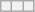<table class="wikitable">
<tr>
<th></th>
<th></th>
<th></th>
</tr>
</table>
